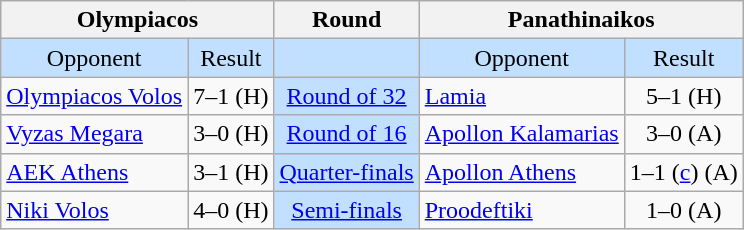<table class="wikitable" style="text-align:center">
<tr>
<th colspan="2">Olympiacos</th>
<th>Round</th>
<th colspan="2">Panathinaikos</th>
</tr>
<tr style="background:#C1E0FF">
<td>Opponent</td>
<td>Result</td>
<td></td>
<td>Opponent</td>
<td>Result</td>
</tr>
<tr>
<td style="text-align:left"><a href='#'>Olympiacos Volos</a></td>
<td>7–1 (H)</td>
<td style="background:#C1E0FF"><a href='#'>Round of 32</a></td>
<td style="text-align:left"><a href='#'>Lamia</a></td>
<td>5–1  (H)</td>
</tr>
<tr>
<td style="text-align:left"><a href='#'>Vyzas Megara</a></td>
<td>3–0 (H)</td>
<td style="background:#C1E0FF"><a href='#'>Round of 16</a></td>
<td style="text-align:left"><a href='#'>Apollon Kalamarias</a></td>
<td>3–0 (A)</td>
</tr>
<tr>
<td style="text-align:left"><a href='#'>AEK Athens</a></td>
<td>3–1 (H)</td>
<td style="background:#C1E0FF"><a href='#'>Quarter-finals</a></td>
<td style="text-align:left"><a href='#'>Apollon Athens</a></td>
<td>1–1  (<a href='#'>c</a>) (A)</td>
</tr>
<tr>
<td style="text-align:left"><a href='#'>Niki Volos</a></td>
<td>4–0 (H)</td>
<td style="background:#C1E0FF"><a href='#'>Semi-finals</a></td>
<td style="text-align:left"><a href='#'>Proodeftiki</a></td>
<td>1–0 (A)</td>
</tr>
</table>
